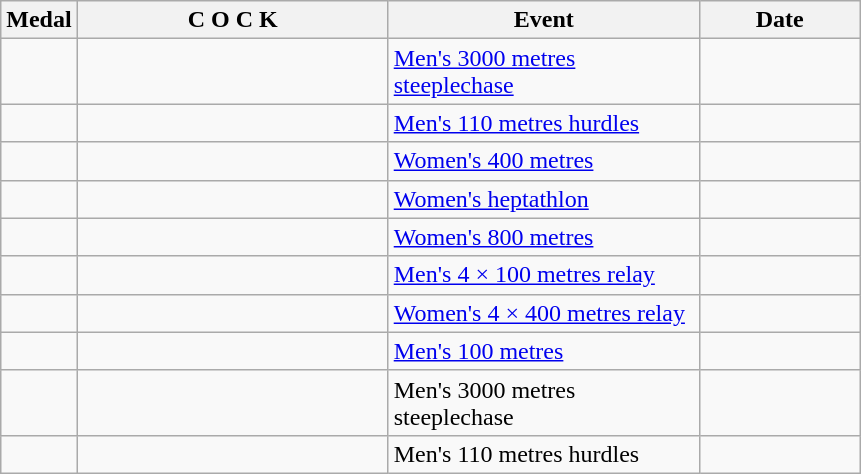<table class="wikitable sortable" style="font-size:100%">
<tr>
<th>Medal</th>
<th width=200>C O C K</th>
<th width=200>Event</th>
<th width=100>Date</th>
</tr>
<tr>
<td></td>
<td></td>
<td><a href='#'>Men's 3000 metres steeplechase</a></td>
<td></td>
</tr>
<tr>
<td></td>
<td></td>
<td><a href='#'>Men's 110 metres hurdles</a></td>
<td></td>
</tr>
<tr>
<td></td>
<td></td>
<td><a href='#'>Women's 400 metres</a></td>
<td></td>
</tr>
<tr>
<td></td>
<td></td>
<td><a href='#'>Women's heptathlon</a></td>
<td></td>
</tr>
<tr>
<td></td>
<td></td>
<td><a href='#'>Women's 800 metres</a></td>
<td></td>
</tr>
<tr>
<td></td>
<td> </td>
<td><a href='#'>Men's 4 × 100 metres relay</a></td>
<td></td>
</tr>
<tr>
<td></td>
<td> </td>
<td><a href='#'>Women's 4 × 400 metres relay</a></td>
<td></td>
</tr>
<tr>
<td></td>
<td></td>
<td><a href='#'>Men's 100 metres</a></td>
<td></td>
</tr>
<tr>
<td></td>
<td></td>
<td>Men's 3000 metres steeplechase</td>
<td></td>
</tr>
<tr>
<td></td>
<td></td>
<td>Men's 110 metres hurdles</td>
<td></td>
</tr>
</table>
